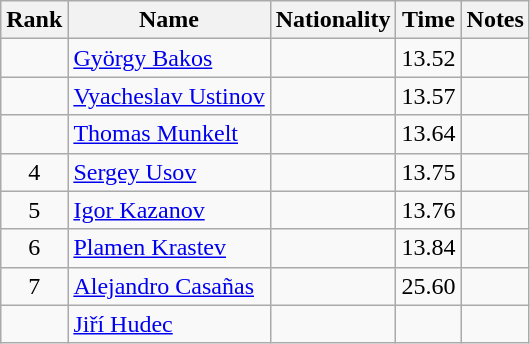<table class="wikitable sortable" style="text-align:center">
<tr>
<th>Rank</th>
<th>Name</th>
<th>Nationality</th>
<th>Time</th>
<th>Notes</th>
</tr>
<tr>
<td></td>
<td align="left"><a href='#'>György Bakos</a></td>
<td align=left></td>
<td>13.52</td>
<td></td>
</tr>
<tr>
<td></td>
<td align="left"><a href='#'>Vyacheslav Ustinov</a></td>
<td align=left></td>
<td>13.57</td>
<td></td>
</tr>
<tr>
<td></td>
<td align="left"><a href='#'>Thomas Munkelt</a></td>
<td align=left></td>
<td>13.64</td>
<td></td>
</tr>
<tr>
<td>4</td>
<td align="left"><a href='#'>Sergey Usov</a></td>
<td align=left></td>
<td>13.75</td>
<td></td>
</tr>
<tr>
<td>5</td>
<td align="left"><a href='#'>Igor Kazanov</a></td>
<td align=left></td>
<td>13.76</td>
<td></td>
</tr>
<tr>
<td>6</td>
<td align="left"><a href='#'>Plamen Krastev</a></td>
<td align=left></td>
<td>13.84</td>
<td></td>
</tr>
<tr>
<td>7</td>
<td align="left"><a href='#'>Alejandro Casañas</a></td>
<td align=left></td>
<td>25.60</td>
<td></td>
</tr>
<tr>
<td></td>
<td align="left"><a href='#'>Jiří Hudec</a></td>
<td align=left></td>
<td></td>
<td></td>
</tr>
</table>
